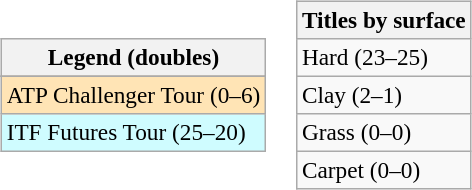<table>
<tr>
<td><br><table class="wikitable" style="font-size:97%">
<tr>
<th>Legend (doubles)</th>
</tr>
<tr bgcolor="e5d1cb">
</tr>
<tr bgcolor="moccasin">
<td>ATP Challenger Tour (0–6)</td>
</tr>
<tr bgcolor="cffcff">
<td>ITF Futures Tour (25–20)</td>
</tr>
</table>
</td>
<td><br><table class="wikitable" style="font-size:97%">
<tr>
<th>Titles by surface</th>
</tr>
<tr>
<td>Hard (23–25)</td>
</tr>
<tr>
<td>Clay (2–1)</td>
</tr>
<tr>
<td>Grass (0–0)</td>
</tr>
<tr>
<td>Carpet (0–0)</td>
</tr>
</table>
</td>
</tr>
</table>
